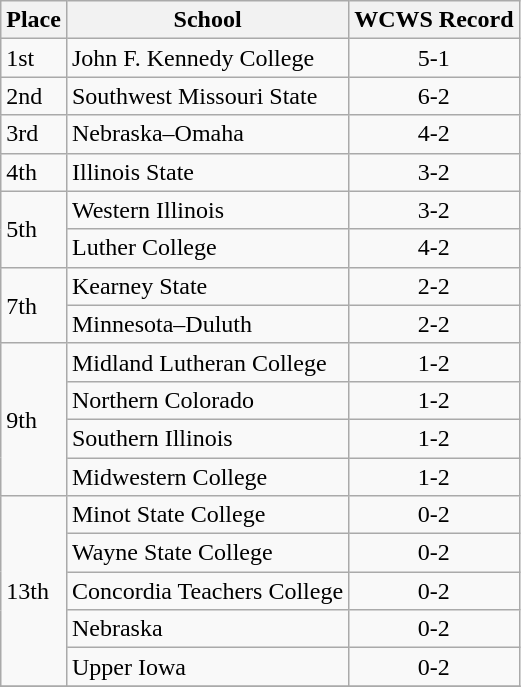<table class="wikitable">
<tr>
<th>Place</th>
<th>School</th>
<th align="center">WCWS Record</th>
</tr>
<tr>
<td>1st</td>
<td>John F. Kennedy College</td>
<td align="center">5-1</td>
</tr>
<tr>
<td>2nd</td>
<td>Southwest Missouri State</td>
<td align="center">6-2</td>
</tr>
<tr>
<td>3rd</td>
<td>Nebraska–Omaha</td>
<td align="center">4-2</td>
</tr>
<tr>
<td>4th</td>
<td>Illinois State</td>
<td align="center">3-2</td>
</tr>
<tr>
<td rowspan="2">5th</td>
<td>Western Illinois</td>
<td align="center">3-2</td>
</tr>
<tr>
<td>Luther College</td>
<td align="center">4-2</td>
</tr>
<tr>
<td rowspan="2">7th</td>
<td>Kearney State</td>
<td align="center">2-2</td>
</tr>
<tr>
<td>Minnesota–Duluth</td>
<td align="center">2-2</td>
</tr>
<tr>
<td rowspan="4">9th</td>
<td>Midland Lutheran College</td>
<td align="center">1-2</td>
</tr>
<tr>
<td>Northern Colorado</td>
<td align="center">1-2</td>
</tr>
<tr>
<td>Southern Illinois</td>
<td align="center">1-2</td>
</tr>
<tr>
<td>Midwestern College</td>
<td align="center">1-2</td>
</tr>
<tr>
<td rowspan="5">13th</td>
<td>Minot State College</td>
<td align="center">0-2</td>
</tr>
<tr>
<td>Wayne State College</td>
<td align="center">0-2</td>
</tr>
<tr>
<td>Concordia Teachers College</td>
<td align="center">0-2</td>
</tr>
<tr>
<td>Nebraska</td>
<td align="center">0-2</td>
</tr>
<tr>
<td>Upper Iowa</td>
<td align="center">0-2</td>
</tr>
<tr>
</tr>
</table>
